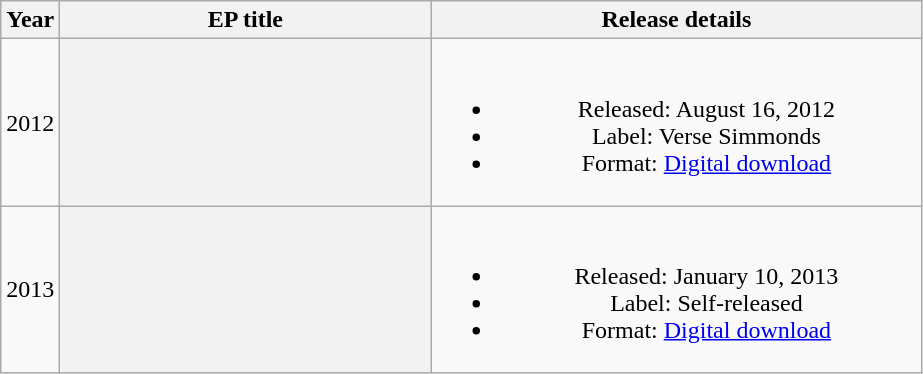<table class="wikitable plainrowheaders" style="text-align:center;">
<tr>
<th>Year</th>
<th scope="col" style="width:15em;">EP title</th>
<th scope="col" style="width:20em;">Release details</th>
</tr>
<tr>
<td>2012</td>
<th></th>
<td><br><ul><li>Released: August 16, 2012</li><li>Label: Verse Simmonds</li><li>Format: <a href='#'>Digital download</a></li></ul></td>
</tr>
<tr>
<td>2013</td>
<th></th>
<td><br><ul><li>Released: January 10, 2013</li><li>Label: Self-released </li><li>Format: <a href='#'>Digital download</a></li></ul></td>
</tr>
</table>
